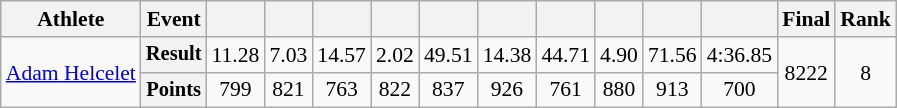<table class=wikitable style=font-size:90%>
<tr>
<th>Athlete</th>
<th>Event</th>
<th></th>
<th></th>
<th></th>
<th></th>
<th></th>
<th></th>
<th></th>
<th></th>
<th></th>
<th></th>
<th>Final</th>
<th>Rank</th>
</tr>
<tr align=center>
<td rowspan=2 align=left><a href='#'>Adam Helcelet</a></td>
<th style=font-size:95%>Result</th>
<td>11.28</td>
<td>7.03</td>
<td>14.57</td>
<td>2.02</td>
<td>49.51</td>
<td>14.38</td>
<td>44.71 <strong></strong></td>
<td>4.90</td>
<td>71.56 <strong></strong></td>
<td>4:36.85 <strong></strong></td>
<td rowspan=2>8222</td>
<td rowspan=2>8</td>
</tr>
<tr align=center>
<th style=font-size:95%>Points</th>
<td>799</td>
<td>821</td>
<td>763</td>
<td>822</td>
<td>837</td>
<td>926</td>
<td>761</td>
<td>880</td>
<td>913</td>
<td>700</td>
</tr>
</table>
